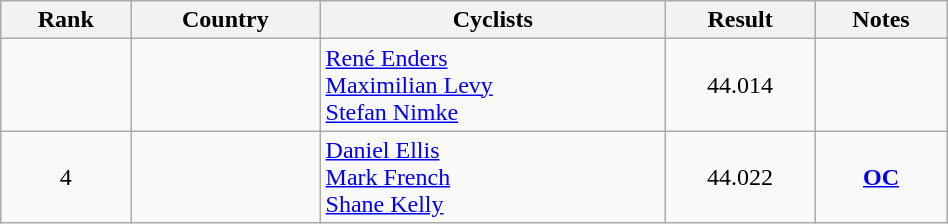<table class="wikitable sortable" width=50% style="text-align:center;">
<tr>
<th>Rank</th>
<th>Country</th>
<th>Cyclists</th>
<th>Result</th>
<th>Notes</th>
</tr>
<tr>
<td></td>
<td align=left></td>
<td align=left><a href='#'>René Enders</a><br><a href='#'>Maximilian Levy</a><br><a href='#'>Stefan Nimke</a></td>
<td>44.014</td>
<td></td>
</tr>
<tr>
<td>4</td>
<td align=left></td>
<td align=left><a href='#'>Daniel Ellis</a><br><a href='#'>Mark French</a><br><a href='#'>Shane Kelly</a></td>
<td>44.022</td>
<td><strong><a href='#'>OC</a></strong></td>
</tr>
</table>
